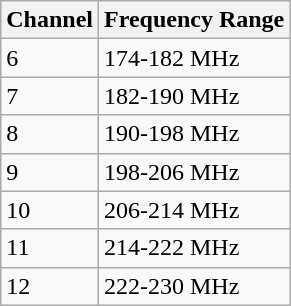<table class="wikitable sortable static-row-numbers">
<tr>
<th>Channel</th>
<th>Frequency Range</th>
</tr>
<tr>
<td>6</td>
<td>174-182 MHz</td>
</tr>
<tr>
<td>7</td>
<td>182-190 MHz</td>
</tr>
<tr>
<td>8</td>
<td>190-198 MHz</td>
</tr>
<tr>
<td>9</td>
<td>198-206 MHz</td>
</tr>
<tr>
<td>10</td>
<td>206-214 MHz</td>
</tr>
<tr>
<td>11</td>
<td>214-222 MHz</td>
</tr>
<tr>
<td>12</td>
<td>222-230 MHz</td>
</tr>
</table>
